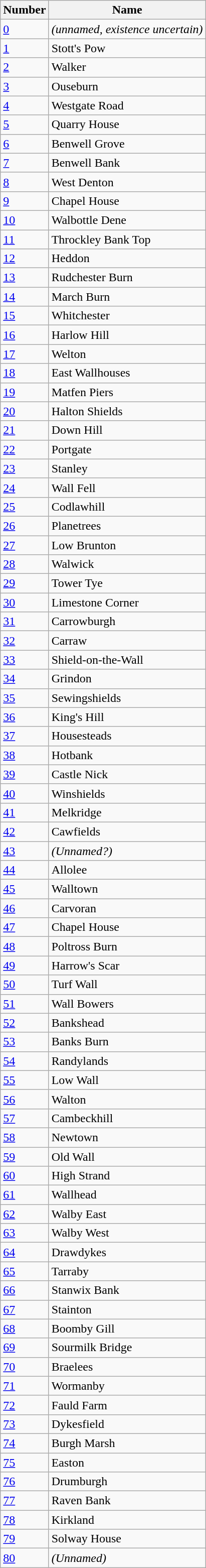<table class="wikitable sortable">
<tr>
<th>Number</th>
<th>Name</th>
</tr>
<tr>
<td><a href='#'>0</a></td>
<td><em>(unnamed, existence uncertain)</em></td>
</tr>
<tr>
<td><a href='#'>1</a></td>
<td>Stott's Pow</td>
</tr>
<tr>
<td><a href='#'>2</a></td>
<td>Walker</td>
</tr>
<tr>
<td><a href='#'>3</a></td>
<td>Ouseburn</td>
</tr>
<tr>
<td><a href='#'>4</a></td>
<td>Westgate Road</td>
</tr>
<tr>
<td><a href='#'>5</a></td>
<td>Quarry House</td>
</tr>
<tr>
<td><a href='#'>6</a></td>
<td>Benwell Grove</td>
</tr>
<tr>
<td><a href='#'>7</a></td>
<td>Benwell Bank</td>
</tr>
<tr>
<td><a href='#'>8</a></td>
<td>West Denton</td>
</tr>
<tr>
<td><a href='#'>9</a></td>
<td>Chapel House</td>
</tr>
<tr>
<td><a href='#'>10</a></td>
<td>Walbottle Dene</td>
</tr>
<tr>
<td><a href='#'>11</a></td>
<td>Throckley Bank Top</td>
</tr>
<tr>
<td><a href='#'>12</a></td>
<td>Heddon</td>
</tr>
<tr>
<td><a href='#'>13</a></td>
<td>Rudchester Burn</td>
</tr>
<tr>
<td><a href='#'>14</a></td>
<td>March Burn</td>
</tr>
<tr>
<td><a href='#'>15</a></td>
<td>Whitchester</td>
</tr>
<tr>
<td><a href='#'>16</a></td>
<td>Harlow Hill</td>
</tr>
<tr>
<td><a href='#'>17</a></td>
<td>Welton</td>
</tr>
<tr>
<td><a href='#'>18</a></td>
<td>East Wallhouses</td>
</tr>
<tr>
<td><a href='#'>19</a></td>
<td>Matfen Piers</td>
</tr>
<tr>
<td><a href='#'>20</a></td>
<td>Halton Shields</td>
</tr>
<tr>
<td><a href='#'>21</a></td>
<td>Down Hill</td>
</tr>
<tr>
<td><a href='#'>22</a></td>
<td>Portgate</td>
</tr>
<tr>
<td><a href='#'>23</a></td>
<td>Stanley</td>
</tr>
<tr>
<td><a href='#'>24</a></td>
<td>Wall Fell</td>
</tr>
<tr>
<td><a href='#'>25</a></td>
<td>Codlawhill</td>
</tr>
<tr>
<td><a href='#'>26</a></td>
<td>Planetrees</td>
</tr>
<tr>
<td><a href='#'>27</a></td>
<td>Low Brunton</td>
</tr>
<tr>
<td><a href='#'>28</a></td>
<td>Walwick</td>
</tr>
<tr>
<td><a href='#'>29</a></td>
<td>Tower Tye</td>
</tr>
<tr>
<td><a href='#'>30</a></td>
<td>Limestone Corner</td>
</tr>
<tr>
<td><a href='#'>31</a></td>
<td>Carrowburgh</td>
</tr>
<tr>
<td><a href='#'>32</a></td>
<td>Carraw</td>
</tr>
<tr>
<td><a href='#'>33</a></td>
<td>Shield-on-the-Wall</td>
</tr>
<tr>
<td><a href='#'>34</a></td>
<td>Grindon</td>
</tr>
<tr>
<td><a href='#'>35</a></td>
<td>Sewingshields</td>
</tr>
<tr>
<td><a href='#'>36</a></td>
<td>King's Hill</td>
</tr>
<tr>
<td><a href='#'>37</a></td>
<td>Housesteads</td>
</tr>
<tr>
<td><a href='#'>38</a></td>
<td>Hotbank</td>
</tr>
<tr>
<td><a href='#'>39</a></td>
<td>Castle Nick</td>
</tr>
<tr>
<td><a href='#'>40</a></td>
<td>Winshields</td>
</tr>
<tr>
<td><a href='#'>41</a></td>
<td>Melkridge</td>
</tr>
<tr>
<td><a href='#'>42</a></td>
<td>Cawfields</td>
</tr>
<tr>
<td><a href='#'>43</a></td>
<td><em>(Unnamed?)</em></td>
</tr>
<tr>
<td><a href='#'>44</a></td>
<td>Allolee</td>
</tr>
<tr>
<td><a href='#'>45</a></td>
<td>Walltown</td>
</tr>
<tr>
<td><a href='#'>46</a></td>
<td>Carvoran</td>
</tr>
<tr>
<td><a href='#'>47</a></td>
<td>Chapel House</td>
</tr>
<tr>
<td><a href='#'>48</a></td>
<td>Poltross Burn</td>
</tr>
<tr>
<td><a href='#'>49</a></td>
<td>Harrow's Scar</td>
</tr>
<tr>
<td><a href='#'>50</a></td>
<td>Turf Wall</td>
</tr>
<tr>
<td><a href='#'>51</a></td>
<td>Wall Bowers</td>
</tr>
<tr>
<td><a href='#'>52</a></td>
<td>Bankshead</td>
</tr>
<tr>
<td><a href='#'>53</a></td>
<td>Banks Burn</td>
</tr>
<tr>
<td><a href='#'>54</a></td>
<td>Randylands</td>
</tr>
<tr>
<td><a href='#'>55</a></td>
<td>Low Wall</td>
</tr>
<tr>
<td><a href='#'>56</a></td>
<td>Walton</td>
</tr>
<tr>
<td><a href='#'>57</a></td>
<td>Cambeckhill</td>
</tr>
<tr>
<td><a href='#'>58</a></td>
<td>Newtown</td>
</tr>
<tr>
<td><a href='#'>59</a></td>
<td>Old Wall</td>
</tr>
<tr>
<td><a href='#'>60</a></td>
<td>High Strand</td>
</tr>
<tr>
<td><a href='#'>61</a></td>
<td>Wallhead</td>
</tr>
<tr>
<td><a href='#'>62</a></td>
<td>Walby East</td>
</tr>
<tr>
<td><a href='#'>63</a></td>
<td>Walby West</td>
</tr>
<tr>
<td><a href='#'>64</a></td>
<td>Drawdykes</td>
</tr>
<tr>
<td><a href='#'>65</a></td>
<td>Tarraby</td>
</tr>
<tr>
<td><a href='#'>66</a></td>
<td>Stanwix Bank</td>
</tr>
<tr>
<td><a href='#'>67</a></td>
<td>Stainton</td>
</tr>
<tr>
<td><a href='#'>68</a></td>
<td>Boomby Gill</td>
</tr>
<tr>
<td><a href='#'>69</a></td>
<td>Sourmilk Bridge</td>
</tr>
<tr>
<td><a href='#'>70</a></td>
<td>Braelees</td>
</tr>
<tr>
<td><a href='#'>71</a></td>
<td>Wormanby</td>
</tr>
<tr>
<td><a href='#'>72</a></td>
<td>Fauld Farm</td>
</tr>
<tr>
<td><a href='#'>73</a></td>
<td>Dykesfield</td>
</tr>
<tr>
<td><a href='#'>74</a></td>
<td>Burgh Marsh</td>
</tr>
<tr>
<td><a href='#'>75</a></td>
<td>Easton</td>
</tr>
<tr>
<td><a href='#'>76</a></td>
<td>Drumburgh</td>
</tr>
<tr>
<td><a href='#'>77</a></td>
<td>Raven Bank</td>
</tr>
<tr>
<td><a href='#'>78</a></td>
<td>Kirkland</td>
</tr>
<tr>
<td><a href='#'>79</a></td>
<td>Solway House</td>
</tr>
<tr>
<td><a href='#'>80</a></td>
<td><em>(Unnamed)</em></td>
</tr>
</table>
